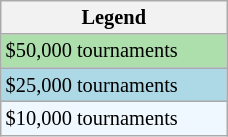<table class="wikitable" style="font-size:85%; width:12%;">
<tr>
<th>Legend</th>
</tr>
<tr style="background:#addfad;">
<td>$50,000 tournaments</td>
</tr>
<tr style="background:lightblue;">
<td>$25,000 tournaments</td>
</tr>
<tr style="background:#f0f8ff;">
<td>$10,000 tournaments</td>
</tr>
</table>
